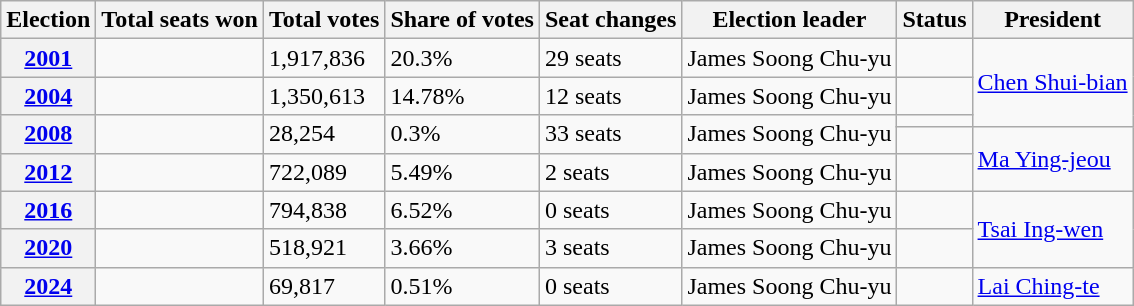<table class=wikitable>
<tr>
<th>Election</th>
<th>Total seats won</th>
<th>Total votes</th>
<th>Share of votes</th>
<th>Seat changes</th>
<th>Election leader</th>
<th>Status</th>
<th>President</th>
</tr>
<tr>
<th><a href='#'>2001</a></th>
<td></td>
<td>1,917,836</td>
<td>20.3%</td>
<td> 29 seats</td>
<td>James Soong Chu-yu</td>
<td></td>
<td rowspan="3"><a href='#'>Chen Shui-bian</a></td>
</tr>
<tr>
<th><a href='#'>2004</a></th>
<td></td>
<td>1,350,613</td>
<td>14.78%</td>
<td> 12 seats</td>
<td>James Soong Chu-yu</td>
<td></td>
</tr>
<tr>
<th rowspan="2"><a href='#'>2008</a></th>
<td rowspan="2"></td>
<td rowspan="2">28,254</td>
<td rowspan="2">0.3%</td>
<td rowspan="2"> 33 seats</td>
<td rowspan="2">James Soong Chu-yu</td>
<td></td>
</tr>
<tr>
<td></td>
<td rowspan="2"><a href='#'>Ma Ying-jeou</a></td>
</tr>
<tr>
<th><a href='#'>2012</a></th>
<td></td>
<td>722,089</td>
<td>5.49%</td>
<td> 2 seats</td>
<td>James Soong Chu-yu</td>
<td></td>
</tr>
<tr>
<th><a href='#'>2016</a></th>
<td></td>
<td>794,838</td>
<td>6.52%</td>
<td> 0 seats</td>
<td>James Soong Chu-yu</td>
<td></td>
<td rowspan="2"><a href='#'>Tsai Ing-wen</a></td>
</tr>
<tr>
<th><a href='#'>2020</a></th>
<td></td>
<td>518,921</td>
<td>3.66%</td>
<td> 3 seats</td>
<td>James Soong Chu-yu</td>
<td></td>
</tr>
<tr>
<th><a href='#'>2024</a></th>
<td></td>
<td>69,817</td>
<td>0.51%</td>
<td> 0 seats</td>
<td>James Soong Chu-yu</td>
<td></td>
<td><a href='#'>Lai Ching-te</a></td>
</tr>
</table>
